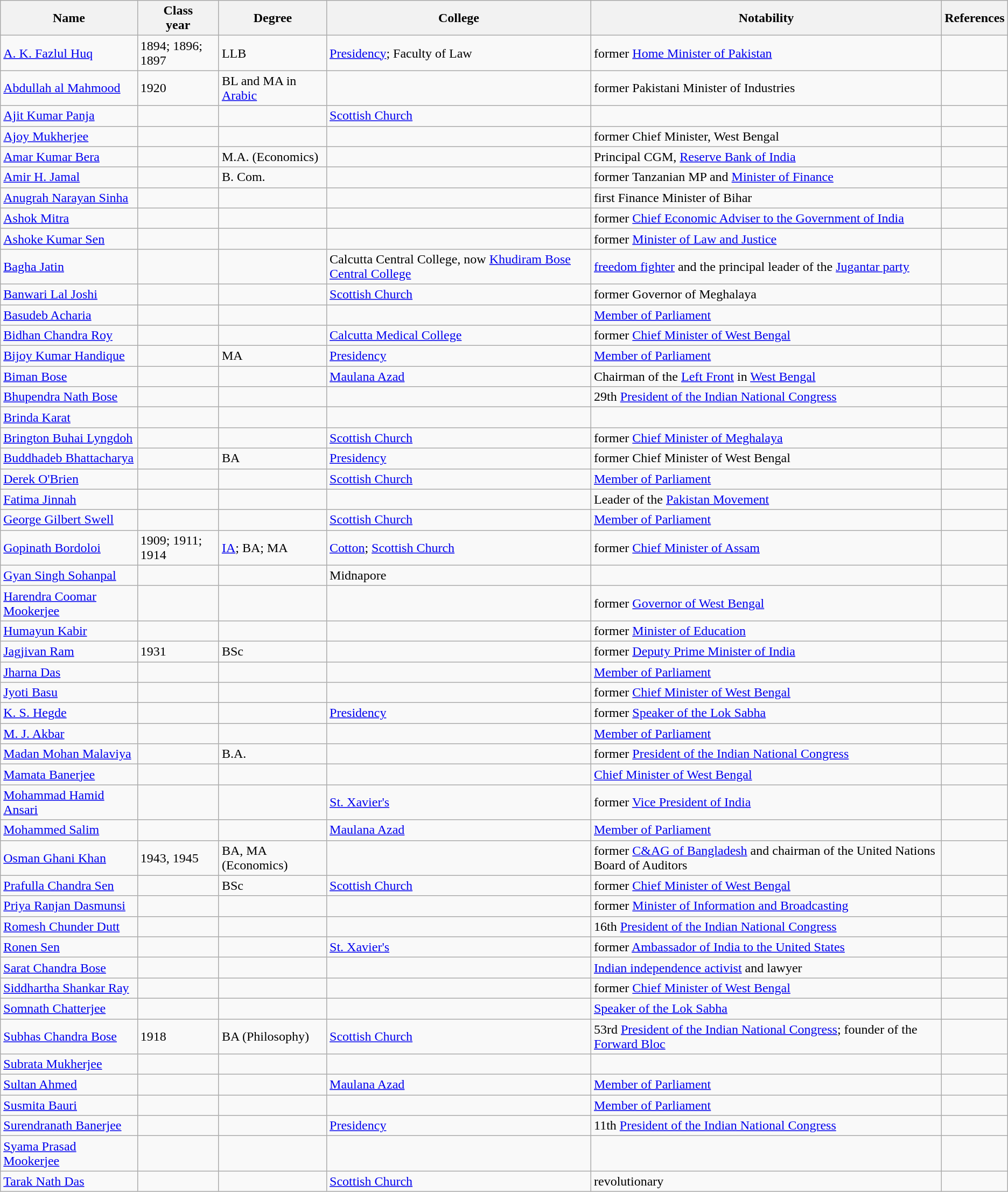<table class="wikitable sortable">
<tr>
<th>Name</th>
<th>Class<br>year</th>
<th>Degree</th>
<th>College</th>
<th class="unsortable">Notability</th>
<th class="unsortable">References</th>
</tr>
<tr>
<td><a href='#'>A. K. Fazlul Huq</a></td>
<td>1894; 1896; 1897</td>
<td>LLB</td>
<td><a href='#'>Presidency</a>; Faculty of Law</td>
<td>former <a href='#'>Home Minister of Pakistan</a></td>
<td></td>
</tr>
<tr>
<td><a href='#'>Abdullah al Mahmood</a></td>
<td>1920</td>
<td>BL and MA in <a href='#'>Arabic</a></td>
<td></td>
<td>former Pakistani Minister of Industries</td>
</tr>
<tr>
<td><a href='#'>Ajit Kumar Panja</a></td>
<td></td>
<td></td>
<td><a href='#'>Scottish Church</a></td>
<td></td>
<td></td>
</tr>
<tr>
<td><a href='#'>Ajoy Mukherjee</a></td>
<td></td>
<td></td>
<td></td>
<td>former Chief Minister, West Bengal</td>
<td></td>
</tr>
<tr>
<td><a href='#'>Amar Kumar Bera</a></td>
<td></td>
<td>M.A. (Economics)</td>
<td></td>
<td>Principal CGM, <a href='#'>Reserve Bank of India</a></td>
<td></td>
</tr>
<tr>
<td><a href='#'>Amir H. Jamal</a></td>
<td></td>
<td>B. Com.</td>
<td></td>
<td>former Tanzanian MP and <a href='#'>Minister of Finance</a></td>
<td></td>
</tr>
<tr>
<td><a href='#'>Anugrah Narayan Sinha</a></td>
<td></td>
<td></td>
<td></td>
<td>first Finance Minister of Bihar</td>
<td></td>
</tr>
<tr>
<td><a href='#'>Ashok Mitra</a></td>
<td></td>
<td></td>
<td></td>
<td>former <a href='#'>Chief Economic Adviser to the Government of India</a></td>
<td></td>
</tr>
<tr>
<td><a href='#'>Ashoke Kumar Sen</a></td>
<td></td>
<td></td>
<td></td>
<td>former <a href='#'>Minister of Law and Justice</a></td>
<td></td>
</tr>
<tr>
<td><a href='#'>Bagha Jatin</a></td>
<td></td>
<td></td>
<td>Calcutta Central College, now <a href='#'>Khudiram Bose Central College</a></td>
<td><a href='#'>freedom fighter</a> and the principal leader of the <a href='#'>Jugantar party</a></td>
<td></td>
</tr>
<tr>
<td><a href='#'>Banwari Lal Joshi</a></td>
<td></td>
<td></td>
<td><a href='#'>Scottish Church</a></td>
<td>former Governor of Meghalaya</td>
<td></td>
</tr>
<tr>
<td><a href='#'>Basudeb Acharia</a></td>
<td></td>
<td></td>
<td></td>
<td><a href='#'>Member of Parliament</a></td>
<td></td>
</tr>
<tr>
<td><a href='#'>Bidhan Chandra Roy</a></td>
<td></td>
<td></td>
<td><a href='#'>Calcutta Medical College</a></td>
<td>former <a href='#'>Chief Minister of West Bengal</a></td>
<td></td>
</tr>
<tr>
<td><a href='#'>Bijoy Kumar Handique</a></td>
<td></td>
<td>MA</td>
<td><a href='#'>Presidency</a></td>
<td><a href='#'>Member of Parliament</a></td>
<td></td>
</tr>
<tr>
<td><a href='#'>Biman Bose</a></td>
<td></td>
<td></td>
<td><a href='#'>Maulana Azad</a></td>
<td>Chairman of the <a href='#'>Left Front</a> in <a href='#'>West Bengal</a></td>
<td></td>
</tr>
<tr>
<td><a href='#'>Bhupendra Nath Bose</a></td>
<td></td>
<td></td>
<td></td>
<td>29th <a href='#'>President of the Indian National Congress</a></td>
<td></td>
</tr>
<tr>
<td><a href='#'>Brinda Karat</a></td>
<td></td>
<td></td>
<td></td>
<td></td>
<td></td>
</tr>
<tr>
<td><a href='#'>Brington Buhai Lyngdoh</a></td>
<td></td>
<td></td>
<td><a href='#'>Scottish Church</a></td>
<td>former <a href='#'>Chief Minister of Meghalaya</a></td>
<td></td>
</tr>
<tr>
<td><a href='#'>Buddhadeb Bhattacharya</a></td>
<td></td>
<td>BA</td>
<td><a href='#'>Presidency</a></td>
<td>former Chief Minister of West Bengal</td>
<td></td>
</tr>
<tr>
<td><a href='#'>Derek O'Brien</a></td>
<td></td>
<td></td>
<td><a href='#'>Scottish Church</a></td>
<td><a href='#'>Member of Parliament</a></td>
<td></td>
</tr>
<tr>
<td><a href='#'>Fatima Jinnah</a></td>
<td></td>
<td></td>
<td></td>
<td>Leader of the <a href='#'>Pakistan Movement</a></td>
<td></td>
</tr>
<tr>
<td><a href='#'>George Gilbert Swell</a></td>
<td></td>
<td></td>
<td><a href='#'>Scottish Church</a></td>
<td><a href='#'>Member of Parliament</a></td>
<td></td>
</tr>
<tr>
<td><a href='#'>Gopinath Bordoloi</a></td>
<td>1909; 1911; 1914</td>
<td><a href='#'>IA</a>; BA; MA</td>
<td><a href='#'>Cotton</a>; <a href='#'>Scottish Church</a></td>
<td>former <a href='#'>Chief Minister of Assam</a></td>
<td></td>
</tr>
<tr>
<td><a href='#'>Gyan Singh Sohanpal</a></td>
<td></td>
<td></td>
<td>Midnapore</td>
<td></td>
</tr>
<tr>
<td><a href='#'>Harendra Coomar Mookerjee</a></td>
<td></td>
<td></td>
<td></td>
<td>former <a href='#'>Governor of West Bengal</a></td>
<td></td>
</tr>
<tr>
<td><a href='#'>Humayun Kabir</a></td>
<td></td>
<td></td>
<td></td>
<td>former <a href='#'>Minister of Education</a></td>
<td></td>
</tr>
<tr>
<td><a href='#'>Jagjivan Ram</a></td>
<td>1931</td>
<td>BSc</td>
<td></td>
<td>former <a href='#'>Deputy Prime Minister of India</a></td>
<td></td>
</tr>
<tr>
<td><a href='#'>Jharna Das</a></td>
<td></td>
<td></td>
<td></td>
<td><a href='#'>Member of Parliament</a></td>
<td></td>
</tr>
<tr>
<td><a href='#'>Jyoti Basu</a></td>
<td></td>
<td></td>
<td></td>
<td>former <a href='#'>Chief Minister of West Bengal</a></td>
<td></td>
</tr>
<tr>
<td><a href='#'>K. S. Hegde</a></td>
<td></td>
<td></td>
<td><a href='#'>Presidency</a></td>
<td>former <a href='#'>Speaker of the Lok Sabha</a></td>
<td></td>
</tr>
<tr>
<td><a href='#'>M. J. Akbar</a></td>
<td></td>
<td></td>
<td></td>
<td><a href='#'>Member of Parliament</a></td>
<td></td>
</tr>
<tr>
<td><a href='#'>Madan Mohan Malaviya</a></td>
<td></td>
<td>B.A.</td>
<td></td>
<td>former <a href='#'>President of the Indian National Congress</a></td>
<td></td>
</tr>
<tr>
<td><a href='#'>Mamata Banerjee</a></td>
<td></td>
<td></td>
<td></td>
<td><a href='#'>Chief Minister of West Bengal</a></td>
<td></td>
</tr>
<tr>
<td><a href='#'>Mohammad Hamid Ansari</a></td>
<td></td>
<td></td>
<td><a href='#'>St. Xavier's</a></td>
<td>former <a href='#'>Vice President of India</a></td>
<td></td>
</tr>
<tr>
<td><a href='#'>Mohammed Salim</a></td>
<td></td>
<td></td>
<td><a href='#'>Maulana Azad</a></td>
<td><a href='#'>Member of Parliament</a></td>
<td></td>
</tr>
<tr>
<td><a href='#'>Osman Ghani Khan</a></td>
<td>1943, 1945</td>
<td>BA, MA (Economics)</td>
<td></td>
<td>former <a href='#'>C&AG of Bangladesh</a> and chairman of the United Nations Board of Auditors</td>
</tr>
<tr>
<td><a href='#'>Prafulla Chandra Sen</a></td>
<td></td>
<td>BSc</td>
<td><a href='#'>Scottish Church</a></td>
<td>former <a href='#'>Chief Minister of West Bengal</a></td>
<td></td>
</tr>
<tr>
<td><a href='#'>Priya Ranjan Dasmunsi</a></td>
<td></td>
<td></td>
<td></td>
<td>former <a href='#'>Minister of Information and Broadcasting</a></td>
<td></td>
</tr>
<tr>
<td><a href='#'>Romesh Chunder Dutt</a></td>
<td></td>
<td></td>
<td></td>
<td>16th <a href='#'>President of the Indian National Congress</a></td>
<td></td>
</tr>
<tr>
<td><a href='#'>Ronen Sen</a></td>
<td></td>
<td></td>
<td><a href='#'>St. Xavier's</a></td>
<td>former <a href='#'>Ambassador of India to the United States</a></td>
<td></td>
</tr>
<tr>
<td><a href='#'>Sarat Chandra Bose</a></td>
<td></td>
<td></td>
<td></td>
<td><a href='#'>Indian independence activist</a> and lawyer</td>
<td></td>
</tr>
<tr>
<td><a href='#'>Siddhartha Shankar Ray</a></td>
<td></td>
<td></td>
<td></td>
<td>former <a href='#'>Chief Minister of West Bengal</a></td>
<td></td>
</tr>
<tr>
<td><a href='#'>Somnath Chatterjee</a></td>
<td></td>
<td></td>
<td></td>
<td><a href='#'>Speaker of the Lok Sabha</a></td>
<td></td>
</tr>
<tr>
<td><a href='#'>Subhas Chandra Bose</a></td>
<td>1918</td>
<td>BA (Philosophy)</td>
<td><a href='#'>Scottish Church</a></td>
<td>53rd <a href='#'>President of the Indian National Congress</a>; founder of the <a href='#'>Forward Bloc</a></td>
<td></td>
</tr>
<tr>
<td><a href='#'>Subrata Mukherjee</a></td>
<td></td>
<td></td>
<td></td>
<td></td>
<td></td>
</tr>
<tr>
<td><a href='#'>Sultan Ahmed</a></td>
<td></td>
<td></td>
<td><a href='#'>Maulana Azad</a></td>
<td><a href='#'>Member of Parliament</a></td>
<td></td>
</tr>
<tr>
<td><a href='#'>Susmita Bauri</a></td>
<td></td>
<td></td>
<td></td>
<td><a href='#'>Member of Parliament</a></td>
<td></td>
</tr>
<tr>
<td><a href='#'>Surendranath Banerjee</a></td>
<td></td>
<td></td>
<td><a href='#'>Presidency</a></td>
<td>11th <a href='#'>President of the Indian National Congress</a></td>
<td></td>
</tr>
<tr>
<td><a href='#'>Syama Prasad Mookerjee</a></td>
<td></td>
<td></td>
<td></td>
<td></td>
<td></td>
</tr>
<tr>
<td><a href='#'>Tarak Nath Das</a></td>
<td></td>
<td></td>
<td><a href='#'>Scottish Church</a></td>
<td>revolutionary</td>
<td></td>
</tr>
</table>
